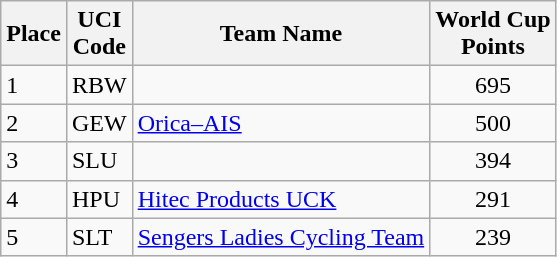<table class="wikitable">
<tr>
<th>Place</th>
<th>UCI<br>Code</th>
<th>Team Name</th>
<th>World Cup<br>Points</th>
</tr>
<tr>
<td>1</td>
<td>RBW</td>
<td></td>
<td align=center>695</td>
</tr>
<tr>
<td>2</td>
<td>GEW</td>
<td><a href='#'>Orica–AIS</a></td>
<td align=center>500</td>
</tr>
<tr>
<td>3</td>
<td>SLU</td>
<td></td>
<td align=center>394</td>
</tr>
<tr>
<td>4</td>
<td>HPU</td>
<td><a href='#'>Hitec Products UCK</a></td>
<td align=center>291</td>
</tr>
<tr>
<td>5</td>
<td>SLT</td>
<td><a href='#'>Sengers Ladies Cycling Team</a></td>
<td align=center>239</td>
</tr>
</table>
